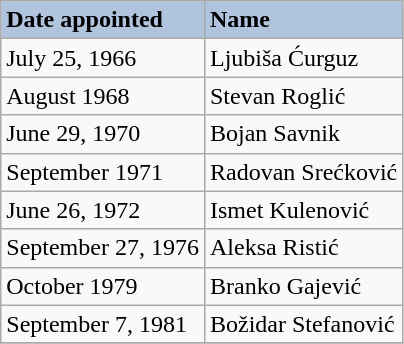<table class="wikitable">
<tr>
<th style="text-align: left; background: #B0C4DE;">Date appointed</th>
<th style="text-align: left; background: #B0C4DE;">Name</th>
</tr>
<tr>
<td>July 25, 1966</td>
<td>Ljubiša Ćurguz</td>
</tr>
<tr>
<td>August 1968</td>
<td>Stevan Roglić</td>
</tr>
<tr>
<td>June 29, 1970</td>
<td>Bojan Savnik</td>
</tr>
<tr>
<td>September 1971</td>
<td>Radovan Srećković</td>
</tr>
<tr>
<td>June 26, 1972</td>
<td>Ismet Kulenović</td>
</tr>
<tr>
<td>September 27, 1976</td>
<td>Aleksa Ristić</td>
</tr>
<tr>
<td>October 1979</td>
<td>Branko Gajević</td>
</tr>
<tr>
<td>September 7, 1981</td>
<td>Božidar Stefanović</td>
</tr>
<tr>
</tr>
</table>
